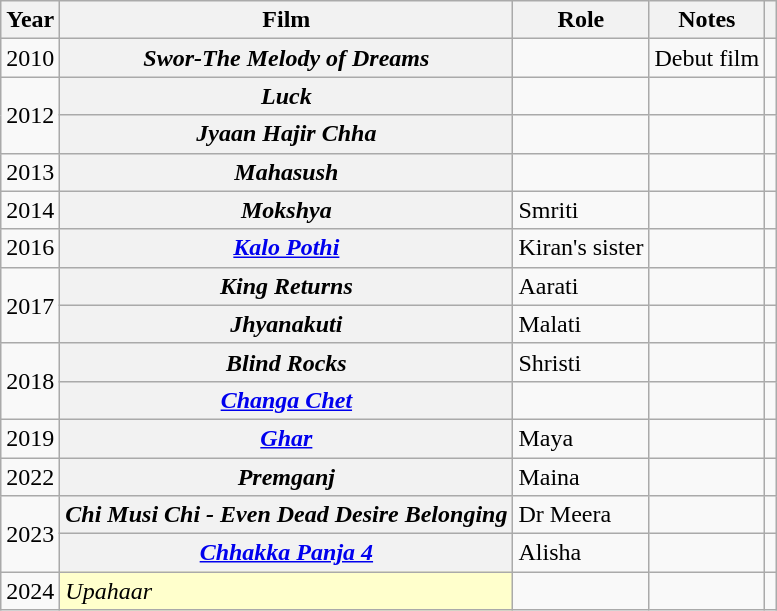<table class="wikitable plainrowheaders sortable" style="margin-right: 0;">
<tr>
<th>Year</th>
<th>Film</th>
<th>Role</th>
<th scope="col" class="unsortable">Notes</th>
<th scope="col" class="unsortable"></th>
</tr>
<tr>
<td>2010</td>
<th scope="row"><em>Swor-The Melody of Dreams</em></th>
<td></td>
<td>Debut film</td>
<td style="text-align:center;"></td>
</tr>
<tr>
<td rowspan="2">2012</td>
<th scope="row"><em>Luck</em></th>
<td></td>
<td></td>
<td style="text-align:center;"></td>
</tr>
<tr>
<th scope="row"><em>Jyaan Hajir Chha</em></th>
<td></td>
<td></td>
<td style="text-align:center;"></td>
</tr>
<tr>
<td>2013</td>
<th scope="row"><em>Mahasush</em></th>
<td></td>
<td></td>
<td style="text-align:center;"></td>
</tr>
<tr>
<td>2014</td>
<th scope="row"><em>Mokshya</em></th>
<td>Smriti</td>
<td></td>
<td style="text-align:center;"></td>
</tr>
<tr>
<td>2016</td>
<th scope="row"><em><a href='#'>Kalo Pothi</a></em></th>
<td>Kiran's sister</td>
<td></td>
<td style="text-align:center;"></td>
</tr>
<tr>
<td rowspan="2">2017</td>
<th scope="row"><em>King Returns</em></th>
<td>Aarati</td>
<td></td>
<td style="text-align:center;"></td>
</tr>
<tr>
<th scope="row"><em>Jhyanakuti</em></th>
<td>Malati</td>
<td></td>
<td style="text-align:center;"></td>
</tr>
<tr>
<td rowspan="2">2018</td>
<th scope="row"><em>Blind Rocks</em></th>
<td>Shristi</td>
<td></td>
<td style="text-align:center;"></td>
</tr>
<tr>
<th scope="row"><em><a href='#'>Changa Chet</a></em></th>
<td></td>
<td></td>
<td style="text-align:center;"></td>
</tr>
<tr>
<td>2019</td>
<th scope="row"><em><a href='#'>Ghar</a></em></th>
<td>Maya</td>
<td></td>
<td style="text-align:center;"></td>
</tr>
<tr>
<td>2022</td>
<th scope="row"><em>Premganj</em></th>
<td>Maina</td>
<td></td>
<td style="text-align:center;"></td>
</tr>
<tr>
<td rowspan="2">2023</td>
<th scope="row"><em>Chi Musi Chi - Even Dead Desire Belonging</em></th>
<td>Dr Meera</td>
<td></td>
<td style="text-align:center;"></td>
</tr>
<tr>
<th scope="row"><em><a href='#'>Chhakka Panja 4</a></em></th>
<td>Alisha</td>
<td></td>
<td style="text-align:center;"></td>
</tr>
<tr>
<td>2024</td>
<td style="background:#FFFFCC;" scope="row" !><em>Upahaar</em> </td>
<td></td>
<td></td>
<td></td>
</tr>
</table>
